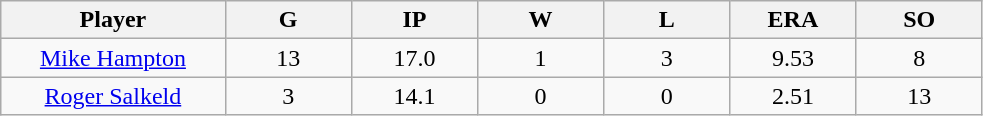<table class="wikitable sortable">
<tr>
<th bgcolor="#DDDDFF" width="16%">Player</th>
<th bgcolor="#DDDDFF" width="9%">G</th>
<th bgcolor="#DDDDFF" width="9%">IP</th>
<th bgcolor="#DDDDFF" width="9%">W</th>
<th bgcolor="#DDDDFF" width="9%">L</th>
<th bgcolor="#DDDDFF" width="9%">ERA</th>
<th bgcolor="#DDDDFF" width="9%">SO</th>
</tr>
<tr align="center">
<td><a href='#'>Mike Hampton</a></td>
<td>13</td>
<td>17.0</td>
<td>1</td>
<td>3</td>
<td>9.53</td>
<td>8</td>
</tr>
<tr align="center">
<td><a href='#'>Roger Salkeld</a></td>
<td>3</td>
<td>14.1</td>
<td>0</td>
<td>0</td>
<td>2.51</td>
<td>13</td>
</tr>
</table>
